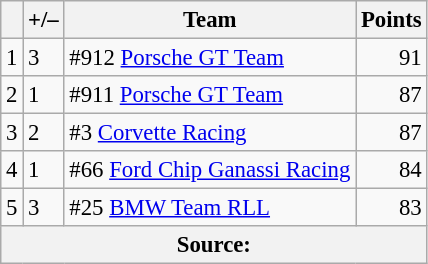<table class="wikitable" style="font-size: 95%;">
<tr>
<th scope="col"></th>
<th scope="col">+/–</th>
<th scope="col">Team</th>
<th scope="col">Points</th>
</tr>
<tr>
<td align=center>1</td>
<td align="left"> 3</td>
<td> #912 <a href='#'>Porsche GT Team</a></td>
<td align=right>91</td>
</tr>
<tr>
<td align=center>2</td>
<td align="left"> 1</td>
<td> #911 <a href='#'>Porsche GT Team</a></td>
<td align=right>87</td>
</tr>
<tr>
<td align=center>3</td>
<td align="left"> 2</td>
<td> #3 <a href='#'>Corvette Racing</a></td>
<td align=right>87</td>
</tr>
<tr>
<td align=center>4</td>
<td align="left"> 1</td>
<td> #66 <a href='#'>Ford Chip Ganassi Racing</a></td>
<td align=right>84</td>
</tr>
<tr>
<td align=center>5</td>
<td align="left"> 3</td>
<td> #25 <a href='#'>BMW Team RLL</a></td>
<td align=right>83</td>
</tr>
<tr>
<th colspan=5>Source:</th>
</tr>
</table>
